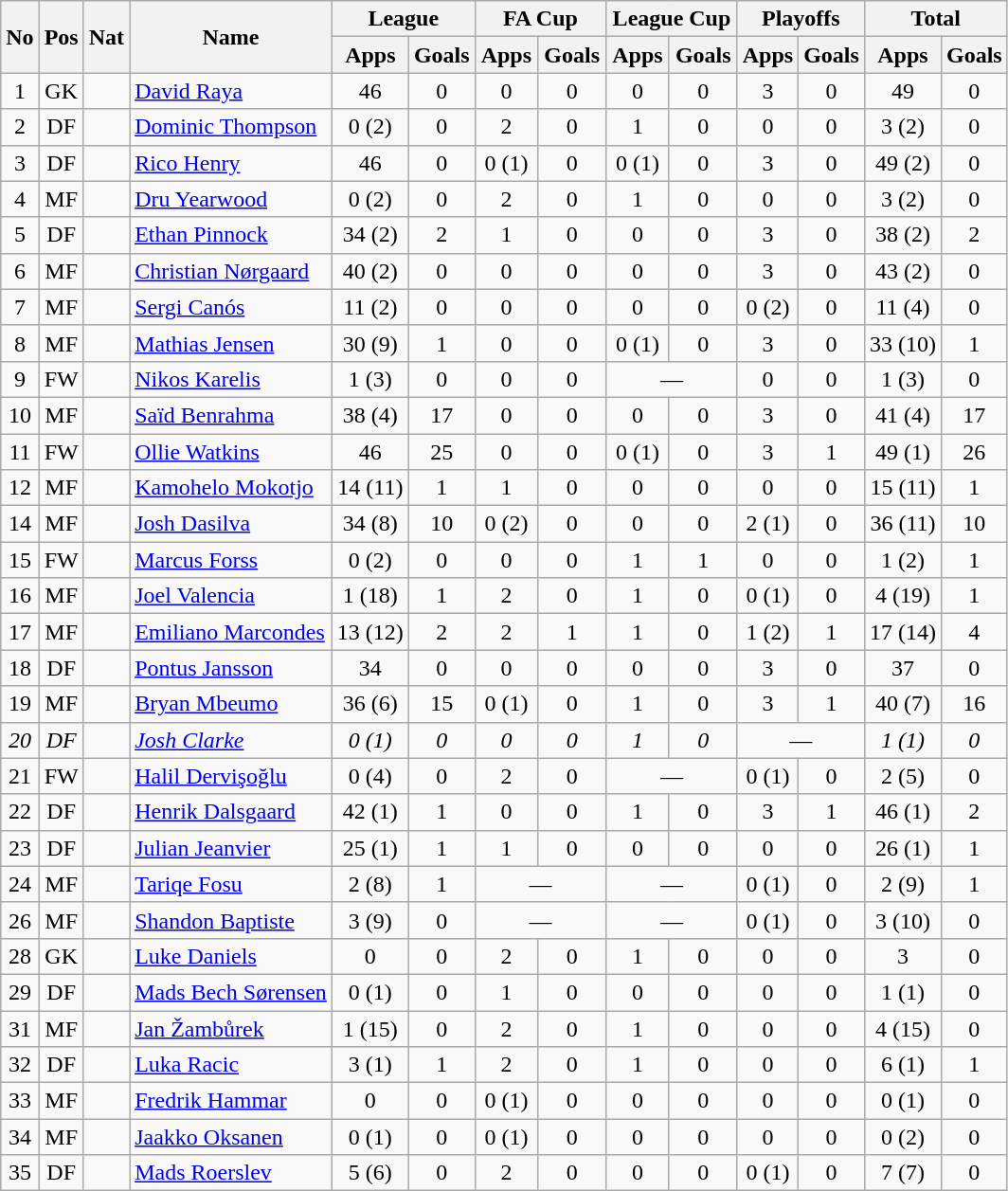<table class="wikitable sortable" style="text-align:center">
<tr>
<th rowspan="2">No</th>
<th rowspan="2">Pos</th>
<th rowspan="2">Nat</th>
<th rowspan="2">Name</th>
<th colspan="2" style="width:85px;">League</th>
<th colspan="2" style="width:85px;">FA Cup</th>
<th colspan="2" style="width:85px;">League Cup</th>
<th colspan="2">Playoffs</th>
<th colspan="2" style="width:85px;">Total</th>
</tr>
<tr>
<th>Apps</th>
<th>Goals</th>
<th>Apps</th>
<th>Goals</th>
<th>Apps</th>
<th>Goals</th>
<th>Apps</th>
<th>Goals</th>
<th>Apps</th>
<th>Goals</th>
</tr>
<tr>
<td>1</td>
<td>GK</td>
<td></td>
<td style="text-align:left;"><a href='#'>David Raya</a></td>
<td>46</td>
<td>0</td>
<td>0</td>
<td>0</td>
<td>0</td>
<td>0</td>
<td>3</td>
<td>0</td>
<td>49</td>
<td>0</td>
</tr>
<tr>
<td>2</td>
<td>DF</td>
<td></td>
<td style="text-align:left;"><a href='#'>Dominic Thompson</a></td>
<td>0 (2)</td>
<td>0</td>
<td>2</td>
<td>0</td>
<td>1</td>
<td>0</td>
<td>0</td>
<td>0</td>
<td>3 (2)</td>
<td>0</td>
</tr>
<tr>
<td>3</td>
<td>DF</td>
<td></td>
<td style="text-align:left;"><a href='#'>Rico Henry</a></td>
<td>46</td>
<td>0</td>
<td>0 (1)</td>
<td>0</td>
<td>0 (1)</td>
<td>0</td>
<td>3</td>
<td>0</td>
<td>49 (2)</td>
<td>0</td>
</tr>
<tr>
<td>4</td>
<td>MF</td>
<td></td>
<td style="text-align:left;"><a href='#'>Dru Yearwood</a></td>
<td>0 (2)</td>
<td>0</td>
<td>2</td>
<td>0</td>
<td>1</td>
<td>0</td>
<td>0</td>
<td>0</td>
<td>3 (2)</td>
<td>0</td>
</tr>
<tr>
<td>5</td>
<td>DF</td>
<td></td>
<td style="text-align:left;"><a href='#'>Ethan Pinnock</a></td>
<td>34 (2)</td>
<td>2</td>
<td>1</td>
<td>0</td>
<td>0</td>
<td>0</td>
<td>3</td>
<td>0</td>
<td>38 (2)</td>
<td>2</td>
</tr>
<tr>
<td>6</td>
<td>MF</td>
<td></td>
<td style="text-align:left;"><a href='#'>Christian Nørgaard</a></td>
<td>40 (2)</td>
<td>0</td>
<td>0</td>
<td>0</td>
<td>0</td>
<td>0</td>
<td>3</td>
<td>0</td>
<td>43 (2)</td>
<td>0</td>
</tr>
<tr>
<td>7</td>
<td>MF</td>
<td></td>
<td style="text-align:left;"><a href='#'>Sergi Canós</a></td>
<td>11 (2)</td>
<td>0</td>
<td>0</td>
<td>0</td>
<td>0</td>
<td>0</td>
<td>0 (2)</td>
<td>0</td>
<td>11 (4)</td>
<td>0</td>
</tr>
<tr>
<td>8</td>
<td>MF</td>
<td></td>
<td style="text-align:left;"><a href='#'>Mathias Jensen</a></td>
<td>30 (9)</td>
<td>1</td>
<td>0</td>
<td>0</td>
<td>0 (1)</td>
<td>0</td>
<td>3</td>
<td>0</td>
<td>33 (10)</td>
<td>1</td>
</tr>
<tr>
<td>9</td>
<td>FW</td>
<td></td>
<td style="text-align:left;"><a href='#'>Nikos Karelis</a></td>
<td>1 (3)</td>
<td>0</td>
<td>0</td>
<td>0</td>
<td colspan="2">—</td>
<td>0</td>
<td>0</td>
<td>1 (3)</td>
<td>0</td>
</tr>
<tr>
<td>10</td>
<td>MF</td>
<td></td>
<td style="text-align:left;"><a href='#'>Saïd Benrahma</a></td>
<td>38 (4)</td>
<td>17</td>
<td>0</td>
<td>0</td>
<td>0</td>
<td>0</td>
<td>3</td>
<td>0</td>
<td>41 (4)</td>
<td>17</td>
</tr>
<tr>
<td>11</td>
<td>FW</td>
<td></td>
<td style="text-align:left;"><a href='#'>Ollie Watkins</a></td>
<td>46</td>
<td>25</td>
<td>0</td>
<td>0</td>
<td>0 (1)</td>
<td>0</td>
<td>3</td>
<td>1</td>
<td>49 (1)</td>
<td>26</td>
</tr>
<tr>
<td>12</td>
<td>MF</td>
<td></td>
<td style="text-align:left;"><a href='#'>Kamohelo Mokotjo</a></td>
<td>14 (11)</td>
<td>1</td>
<td>1</td>
<td>0</td>
<td>0</td>
<td>0</td>
<td>0</td>
<td>0</td>
<td>15 (11)</td>
<td>1</td>
</tr>
<tr>
<td>14</td>
<td>MF</td>
<td></td>
<td style="text-align:left;"><a href='#'>Josh Dasilva</a></td>
<td>34 (8)</td>
<td>10</td>
<td>0 (2)</td>
<td>0</td>
<td>0</td>
<td>0</td>
<td>2 (1)</td>
<td>0</td>
<td>36 (11)</td>
<td>10</td>
</tr>
<tr>
<td>15</td>
<td>FW</td>
<td></td>
<td style="text-align:left;"><a href='#'>Marcus Forss</a></td>
<td>0 (2)</td>
<td>0</td>
<td>0</td>
<td>0</td>
<td>1</td>
<td>1</td>
<td>0</td>
<td>0</td>
<td>1 (2)</td>
<td>1</td>
</tr>
<tr>
<td>16</td>
<td>MF</td>
<td></td>
<td style="text-align:left;"><a href='#'>Joel Valencia</a></td>
<td>1 (18)</td>
<td>1</td>
<td>2</td>
<td>0</td>
<td>1</td>
<td>0</td>
<td>0 (1)</td>
<td>0</td>
<td>4 (19)</td>
<td>1</td>
</tr>
<tr>
<td>17</td>
<td>MF</td>
<td></td>
<td style="text-align:left;"><a href='#'>Emiliano Marcondes</a></td>
<td>13 (12)</td>
<td>2</td>
<td>2</td>
<td>1</td>
<td>1</td>
<td>0</td>
<td>1 (2)</td>
<td>1</td>
<td>17 (14)</td>
<td>4</td>
</tr>
<tr>
<td>18</td>
<td>DF</td>
<td></td>
<td style="text-align:left;"><a href='#'>Pontus Jansson</a></td>
<td>34</td>
<td>0</td>
<td>0</td>
<td>0</td>
<td>0</td>
<td>0</td>
<td>3</td>
<td>0</td>
<td>37</td>
<td>0</td>
</tr>
<tr>
<td>19</td>
<td>MF</td>
<td></td>
<td style="text-align:left;"><a href='#'>Bryan Mbeumo</a></td>
<td>36 (6)</td>
<td>15</td>
<td>0 (1)</td>
<td>0</td>
<td>1</td>
<td>0</td>
<td>3</td>
<td>1</td>
<td>40 (7)</td>
<td>16</td>
</tr>
<tr>
<td><em>20</em></td>
<td><em>DF</em></td>
<td><em></em></td>
<td style="text-align:left;"><a href='#'><em>Josh Clarke</em></a></td>
<td><em>0 (1)</em></td>
<td><em>0</em></td>
<td><em>0</em></td>
<td><em>0</em></td>
<td><em>1</em></td>
<td><em>0</em></td>
<td colspan="2">—</td>
<td><em>1 (1)</em></td>
<td><em>0</em></td>
</tr>
<tr>
<td>21</td>
<td>FW</td>
<td></td>
<td style="text-align:left;"><a href='#'>Halil Dervişoğlu</a></td>
<td>0 (4)</td>
<td>0</td>
<td>2</td>
<td>0</td>
<td colspan="2">—</td>
<td>0 (1)</td>
<td>0</td>
<td>2 (5)</td>
<td>0</td>
</tr>
<tr>
<td>22</td>
<td>DF</td>
<td></td>
<td style="text-align:left;"><a href='#'>Henrik Dalsgaard</a></td>
<td>42 (1)</td>
<td>1</td>
<td>0</td>
<td>0</td>
<td>1</td>
<td>0</td>
<td>3</td>
<td>1</td>
<td>46 (1)</td>
<td>2</td>
</tr>
<tr>
<td>23</td>
<td>DF</td>
<td></td>
<td style="text-align:left;"><a href='#'>Julian Jeanvier</a></td>
<td>25 (1)</td>
<td>1</td>
<td>1</td>
<td>0</td>
<td>0</td>
<td>0</td>
<td>0</td>
<td>0</td>
<td>26 (1)</td>
<td>1</td>
</tr>
<tr>
<td>24</td>
<td>MF</td>
<td></td>
<td style="text-align:left;"><a href='#'>Tariqe Fosu</a></td>
<td>2 (8)</td>
<td>1</td>
<td colspan="2">—</td>
<td colspan="2">—</td>
<td>0 (1)</td>
<td>0</td>
<td>2 (9)</td>
<td>1</td>
</tr>
<tr>
<td>26</td>
<td>MF</td>
<td></td>
<td style="text-align:left;"><a href='#'>Shandon Baptiste</a></td>
<td>3 (9)</td>
<td>0</td>
<td colspan="2">—</td>
<td colspan="2">—</td>
<td>0 (1)</td>
<td>0</td>
<td>3 (10)</td>
<td>0</td>
</tr>
<tr>
<td>28</td>
<td>GK</td>
<td></td>
<td style="text-align:left;"><a href='#'>Luke Daniels</a></td>
<td>0</td>
<td>0</td>
<td>2</td>
<td>0</td>
<td>1</td>
<td>0</td>
<td>0</td>
<td>0</td>
<td>3</td>
<td>0</td>
</tr>
<tr>
<td>29</td>
<td>DF</td>
<td></td>
<td style="text-align:left;"><a href='#'>Mads Bech Sørensen</a></td>
<td>0 (1)</td>
<td>0</td>
<td>1</td>
<td>0</td>
<td>0</td>
<td>0</td>
<td>0</td>
<td>0</td>
<td>1 (1)</td>
<td>0</td>
</tr>
<tr>
<td>31</td>
<td>MF</td>
<td></td>
<td style="text-align:left;"><a href='#'>Jan Žambůrek</a></td>
<td>1 (15)</td>
<td>0</td>
<td>2</td>
<td>0</td>
<td>1</td>
<td>0</td>
<td>0</td>
<td>0</td>
<td>4 (15)</td>
<td>0</td>
</tr>
<tr>
<td>32</td>
<td>DF</td>
<td></td>
<td style="text-align:left;"><a href='#'>Luka Racic</a></td>
<td>3 (1)</td>
<td>1</td>
<td>2</td>
<td>0</td>
<td>1</td>
<td>0</td>
<td>0</td>
<td>0</td>
<td>6 (1)</td>
<td>1</td>
</tr>
<tr>
<td>33</td>
<td>MF</td>
<td></td>
<td style="text-align:left;"><a href='#'>Fredrik Hammar</a></td>
<td>0</td>
<td>0</td>
<td>0 (1)</td>
<td>0</td>
<td>0</td>
<td>0</td>
<td>0</td>
<td>0</td>
<td>0 (1)</td>
<td>0</td>
</tr>
<tr>
<td>34</td>
<td>MF</td>
<td></td>
<td style="text-align:left;"><a href='#'>Jaakko Oksanen</a></td>
<td>0 (1)</td>
<td>0</td>
<td>0 (1)</td>
<td>0</td>
<td>0</td>
<td>0</td>
<td>0</td>
<td>0</td>
<td>0 (2)</td>
<td>0</td>
</tr>
<tr>
<td>35</td>
<td>DF</td>
<td></td>
<td style="text-align:left;"><a href='#'>Mads Roerslev</a></td>
<td>5 (6)</td>
<td>0</td>
<td>2</td>
<td>0</td>
<td>0</td>
<td>0</td>
<td>0 (1)</td>
<td>0</td>
<td>7 (7)</td>
<td>0</td>
</tr>
</table>
